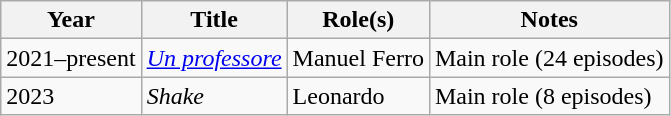<table class="wikitable plainrowheaders sortable">
<tr>
<th scope="col">Year</th>
<th scope="col">Title</th>
<th scope="col">Role(s)</th>
<th scope="col" class="unsortable">Notes</th>
</tr>
<tr>
<td>2021–present</td>
<td><em><a href='#'>Un professore</a></em></td>
<td>Manuel Ferro</td>
<td>Main role (24 episodes)</td>
</tr>
<tr>
<td>2023</td>
<td><em>Shake</em></td>
<td>Leonardo</td>
<td>Main role (8 episodes)</td>
</tr>
</table>
